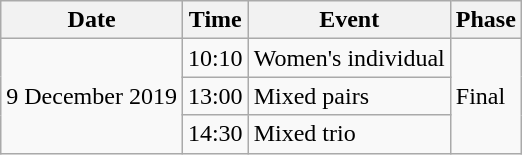<table class="wikitable" style="text-align:left;">
<tr>
<th>Date</th>
<th>Time</th>
<th>Event</th>
<th>Phase</th>
</tr>
<tr>
<td rowspan=3>9 December 2019</td>
<td>10:10</td>
<td>Women's individual</td>
<td rowspan=3>Final</td>
</tr>
<tr>
<td>13:00</td>
<td>Mixed pairs</td>
</tr>
<tr>
<td>14:30</td>
<td>Mixed trio</td>
</tr>
</table>
